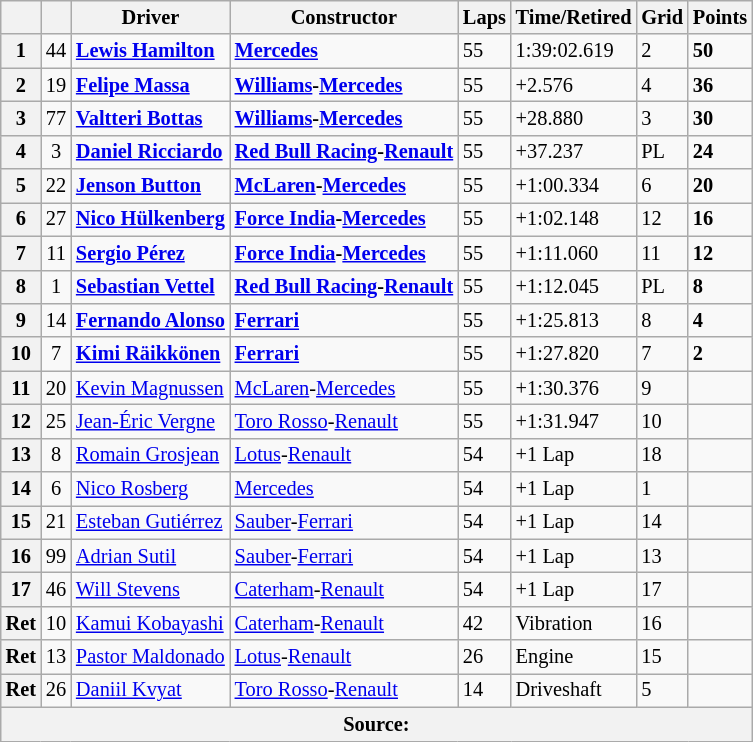<table class="wikitable" style="font-size: 85%">
<tr>
<th></th>
<th></th>
<th>Driver</th>
<th>Constructor</th>
<th>Laps</th>
<th>Time/Retired</th>
<th>Grid</th>
<th>Points</th>
</tr>
<tr>
<th>1</th>
<td style="text-align:center;">44</td>
<td><strong> <a href='#'>Lewis Hamilton</a></strong></td>
<td><strong><a href='#'>Mercedes</a></strong></td>
<td>55</td>
<td>1:39:02.619</td>
<td>2</td>
<td><strong>50</strong></td>
</tr>
<tr>
<th>2</th>
<td style="text-align:center;">19</td>
<td><strong> <a href='#'>Felipe Massa</a></strong></td>
<td><strong><a href='#'>Williams</a>-<a href='#'>Mercedes</a></strong></td>
<td>55</td>
<td>+2.576</td>
<td>4</td>
<td><strong>36</strong></td>
</tr>
<tr>
<th>3</th>
<td style="text-align:center;">77</td>
<td><strong> <a href='#'>Valtteri Bottas</a></strong></td>
<td><strong><a href='#'>Williams</a>-<a href='#'>Mercedes</a></strong></td>
<td>55</td>
<td>+28.880</td>
<td>3</td>
<td><strong>30</strong></td>
</tr>
<tr>
<th>4</th>
<td style="text-align:center;">3</td>
<td><strong> <a href='#'>Daniel Ricciardo</a></strong></td>
<td><strong><a href='#'>Red Bull Racing</a>-<a href='#'>Renault</a></strong></td>
<td>55</td>
<td>+37.237</td>
<td>PL</td>
<td><strong>24</strong></td>
</tr>
<tr>
<th>5</th>
<td style="text-align:center;">22</td>
<td><strong> <a href='#'>Jenson Button</a></strong></td>
<td><strong><a href='#'>McLaren</a>-<a href='#'>Mercedes</a></strong></td>
<td>55</td>
<td>+1:00.334</td>
<td>6</td>
<td><strong>20</strong></td>
</tr>
<tr>
<th>6</th>
<td style="text-align:center;">27</td>
<td><strong> <a href='#'>Nico Hülkenberg</a></strong></td>
<td><strong><a href='#'>Force India</a>-<a href='#'>Mercedes</a></strong></td>
<td>55</td>
<td>+1:02.148</td>
<td>12</td>
<td><strong>16</strong></td>
</tr>
<tr>
<th>7</th>
<td style="text-align:center;">11</td>
<td><strong> <a href='#'>Sergio Pérez</a></strong></td>
<td><strong><a href='#'>Force India</a>-<a href='#'>Mercedes</a></strong></td>
<td>55</td>
<td>+1:11.060</td>
<td>11</td>
<td><strong>12</strong></td>
</tr>
<tr>
<th>8</th>
<td style="text-align:center;">1</td>
<td><strong> <a href='#'>Sebastian Vettel</a></strong></td>
<td><strong><a href='#'>Red Bull Racing</a>-<a href='#'>Renault</a></strong></td>
<td>55</td>
<td>+1:12.045</td>
<td>PL</td>
<td><strong>8</strong></td>
</tr>
<tr>
<th>9</th>
<td style="text-align:center;">14</td>
<td><strong> <a href='#'>Fernando Alonso</a></strong></td>
<td><strong><a href='#'>Ferrari</a></strong></td>
<td>55</td>
<td>+1:25.813</td>
<td>8</td>
<td><strong>4</strong></td>
</tr>
<tr>
<th>10</th>
<td style="text-align:center;">7</td>
<td><strong> <a href='#'>Kimi Räikkönen</a></strong></td>
<td><strong><a href='#'>Ferrari</a></strong></td>
<td>55</td>
<td>+1:27.820</td>
<td>7</td>
<td><strong>2</strong></td>
</tr>
<tr>
<th>11</th>
<td style="text-align:center;">20</td>
<td> <a href='#'>Kevin Magnussen</a></td>
<td><a href='#'>McLaren</a>-<a href='#'>Mercedes</a></td>
<td>55</td>
<td>+1:30.376</td>
<td>9</td>
<td></td>
</tr>
<tr>
<th>12</th>
<td style="text-align:center;">25</td>
<td> <a href='#'>Jean-Éric Vergne</a></td>
<td><a href='#'>Toro Rosso</a>-<a href='#'>Renault</a></td>
<td>55</td>
<td>+1:31.947</td>
<td>10</td>
<td></td>
</tr>
<tr>
<th>13</th>
<td style="text-align:center;">8</td>
<td> <a href='#'>Romain Grosjean</a></td>
<td><a href='#'>Lotus</a>-<a href='#'>Renault</a></td>
<td>54</td>
<td>+1 Lap</td>
<td>18</td>
<td></td>
</tr>
<tr>
<th>14</th>
<td style="text-align:center;">6</td>
<td> <a href='#'>Nico Rosberg</a></td>
<td><a href='#'>Mercedes</a></td>
<td>54</td>
<td>+1 Lap</td>
<td>1</td>
<td></td>
</tr>
<tr>
<th>15</th>
<td style="text-align:center;">21</td>
<td> <a href='#'>Esteban Gutiérrez</a></td>
<td><a href='#'>Sauber</a>-<a href='#'>Ferrari</a></td>
<td>54</td>
<td>+1 Lap</td>
<td>14</td>
<td></td>
</tr>
<tr>
<th>16</th>
<td style="text-align:center;">99</td>
<td> <a href='#'>Adrian Sutil</a></td>
<td><a href='#'>Sauber</a>-<a href='#'>Ferrari</a></td>
<td>54</td>
<td>+1 Lap</td>
<td>13</td>
<td></td>
</tr>
<tr>
<th>17</th>
<td style="text-align:center;">46</td>
<td> <a href='#'>Will Stevens</a></td>
<td><a href='#'>Caterham</a>-<a href='#'>Renault</a></td>
<td>54</td>
<td>+1 Lap</td>
<td>17</td>
<td></td>
</tr>
<tr>
<th>Ret</th>
<td style="text-align:center;">10</td>
<td> <a href='#'>Kamui Kobayashi</a></td>
<td><a href='#'>Caterham</a>-<a href='#'>Renault</a></td>
<td>42</td>
<td>Vibration</td>
<td>16</td>
<td></td>
</tr>
<tr>
<th>Ret</th>
<td style="text-align:center;">13</td>
<td> <a href='#'>Pastor Maldonado</a></td>
<td><a href='#'>Lotus</a>-<a href='#'>Renault</a></td>
<td>26</td>
<td>Engine</td>
<td>15</td>
<td></td>
</tr>
<tr>
<th>Ret</th>
<td style="text-align:center;">26</td>
<td> <a href='#'>Daniil Kvyat</a></td>
<td><a href='#'>Toro Rosso</a>-<a href='#'>Renault</a></td>
<td>14</td>
<td>Driveshaft</td>
<td>5</td>
<td></td>
</tr>
<tr>
<th colspan=8>Source:</th>
</tr>
</table>
